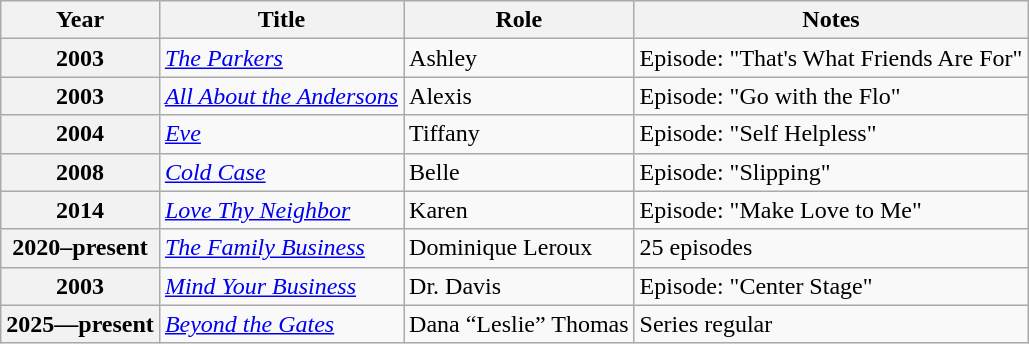<table class="wikitable sortable plainrowheaders">
<tr>
<th scope="col">Year</th>
<th scope="col">Title</th>
<th scope="col">Role</th>
<th scope="col" class="unsortable">Notes</th>
</tr>
<tr>
<th scope="row" style="text-align:center;">2003</th>
<td><em><a href='#'>The Parkers</a></em></td>
<td>Ashley</td>
<td>Episode: "That's What Friends Are For"</td>
</tr>
<tr>
<th scope="row" style="text-align:center;">2003</th>
<td><em><a href='#'>All About the Andersons</a></em></td>
<td>Alexis</td>
<td>Episode: "Go with the Flo"</td>
</tr>
<tr>
<th scope="row" style="text-align:center;">2004</th>
<td><em><a href='#'>Eve</a></em></td>
<td>Tiffany</td>
<td>Episode: "Self Helpless"</td>
</tr>
<tr>
<th scope="row" style="text-align:center;">2008</th>
<td><em><a href='#'>Cold Case</a></em></td>
<td>Belle</td>
<td>Episode: "Slipping"</td>
</tr>
<tr>
<th scope="row" style="text-align:center;">2014</th>
<td><em><a href='#'>Love Thy Neighbor</a></em></td>
<td>Karen</td>
<td>Episode: "Make Love to Me"</td>
</tr>
<tr>
<th scope="row" style="text-align:center;">2020–present</th>
<td><em><a href='#'>The Family Business</a></em></td>
<td>Dominique Leroux</td>
<td>25 episodes</td>
</tr>
<tr>
<th scope="row" style="text-align:center;">2003</th>
<td><em><a href='#'>Mind Your Business</a></em></td>
<td>Dr. Davis</td>
<td>Episode: "Center Stage"</td>
</tr>
<tr>
<th scope="row" style="text-align:center;">2025—present</th>
<td><em><a href='#'>Beyond the Gates</a></em></td>
<td>Dana “Leslie” Thomas</td>
<td>Series regular</td>
</tr>
</table>
